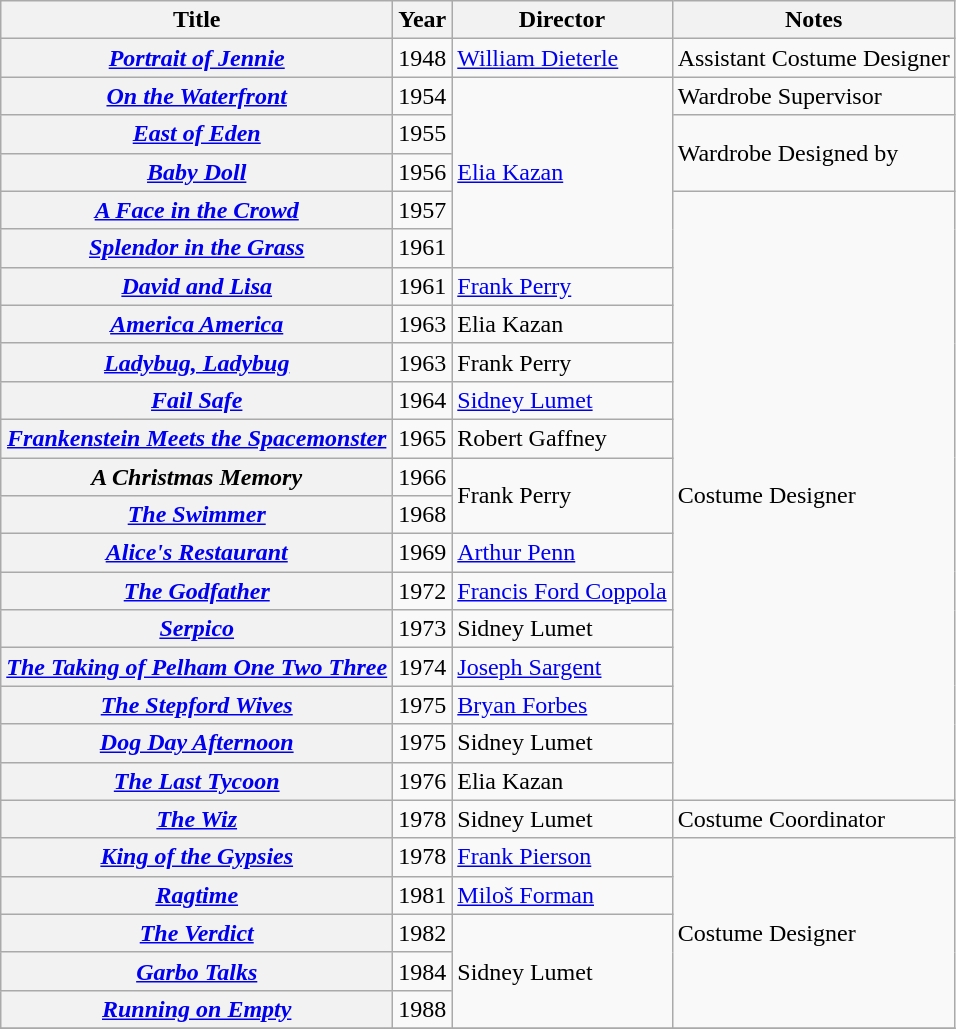<table class="wikitable sortable plainrowheaders">
<tr>
<th scope="col">Title</th>
<th scope="col">Year</th>
<th scope="col">Director</th>
<th scope="col" class="unsortable">Notes</th>
</tr>
<tr>
<th scope="row"><em><a href='#'>Portrait of Jennie</a></em></th>
<td>1948</td>
<td><a href='#'>William Dieterle</a></td>
<td>Assistant Costume Designer</td>
</tr>
<tr>
<th scope="row"><em><a href='#'>On the Waterfront</a></em></th>
<td>1954</td>
<td rowspan="5"><a href='#'>Elia Kazan</a></td>
<td>Wardrobe Supervisor</td>
</tr>
<tr>
<th scope="row"><em><a href='#'>East of Eden</a></em></th>
<td>1955</td>
<td rowspan="2">Wardrobe Designed by</td>
</tr>
<tr>
<th scope="row"><em><a href='#'>Baby Doll</a></em></th>
<td>1956</td>
</tr>
<tr>
<th scope="row"><em><a href='#'>A Face in the Crowd</a></em></th>
<td>1957</td>
<td rowspan="16">Costume Designer</td>
</tr>
<tr>
<th scope="row"><em><a href='#'>Splendor in the Grass</a></em></th>
<td>1961</td>
</tr>
<tr>
<th scope="row"><em><a href='#'>David and Lisa</a></em></th>
<td>1961</td>
<td><a href='#'>Frank Perry</a></td>
</tr>
<tr>
<th scope="row"><em><a href='#'>America America</a></em></th>
<td>1963</td>
<td>Elia Kazan</td>
</tr>
<tr>
<th scope="row"><em><a href='#'>Ladybug, Ladybug</a></em></th>
<td>1963</td>
<td>Frank Perry</td>
</tr>
<tr>
<th scope="row"><em><a href='#'>Fail Safe</a></em></th>
<td>1964</td>
<td><a href='#'>Sidney Lumet</a></td>
</tr>
<tr>
<th scope="row"><em><a href='#'>Frankenstein Meets the Spacemonster</a></em></th>
<td>1965</td>
<td>Robert Gaffney</td>
</tr>
<tr>
<th scope="row"><em>A Christmas Memory</em></th>
<td>1966</td>
<td rowspan="2">Frank Perry</td>
</tr>
<tr>
<th scope="row"><em><a href='#'>The Swimmer</a></em></th>
<td>1968</td>
</tr>
<tr>
<th scope="row"><em><a href='#'>Alice's Restaurant</a></em></th>
<td>1969</td>
<td><a href='#'>Arthur Penn</a></td>
</tr>
<tr>
<th scope="row"><em><a href='#'>The Godfather</a></em></th>
<td>1972</td>
<td><a href='#'>Francis Ford Coppola</a></td>
</tr>
<tr>
<th scope="row"><em><a href='#'>Serpico</a></em></th>
<td>1973</td>
<td>Sidney Lumet</td>
</tr>
<tr>
<th scope="row"><em><a href='#'>The Taking of Pelham One Two Three</a></em></th>
<td>1974</td>
<td><a href='#'>Joseph Sargent</a></td>
</tr>
<tr>
<th scope="row"><em><a href='#'>The Stepford Wives</a></em></th>
<td>1975</td>
<td><a href='#'>Bryan Forbes</a></td>
</tr>
<tr>
<th scope="row"><em><a href='#'>Dog Day Afternoon</a></em></th>
<td>1975</td>
<td>Sidney Lumet</td>
</tr>
<tr>
<th scope="row"><em><a href='#'>The Last Tycoon</a></em></th>
<td>1976</td>
<td>Elia Kazan</td>
</tr>
<tr>
<th scope="row"><em><a href='#'>The Wiz</a></em></th>
<td>1978</td>
<td>Sidney Lumet</td>
<td>Costume Coordinator</td>
</tr>
<tr>
<th scope="row"><em><a href='#'>King of the Gypsies</a></em></th>
<td>1978</td>
<td><a href='#'>Frank Pierson</a></td>
<td rowspan="5">Costume Designer</td>
</tr>
<tr>
<th scope="row"><em><a href='#'>Ragtime</a></em></th>
<td>1981</td>
<td><a href='#'>Miloš Forman</a></td>
</tr>
<tr>
<th scope="row"><em><a href='#'>The Verdict</a></em></th>
<td>1982</td>
<td rowspan="3">Sidney Lumet</td>
</tr>
<tr>
<th scope="row"><em><a href='#'>Garbo Talks</a></em></th>
<td>1984</td>
</tr>
<tr>
<th scope="row"><em><a href='#'>Running on Empty</a></em></th>
<td>1988</td>
</tr>
<tr>
</tr>
</table>
